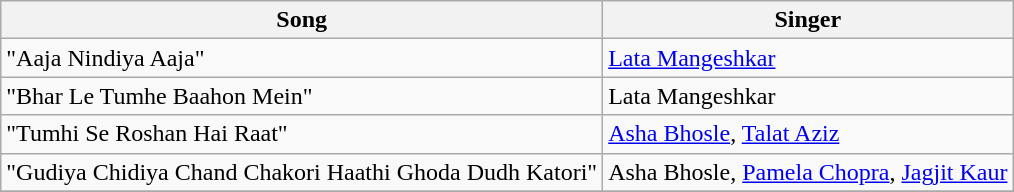<table class="wikitable">
<tr>
<th>Song</th>
<th>Singer</th>
</tr>
<tr>
<td>"Aaja Nindiya Aaja"</td>
<td><a href='#'>Lata Mangeshkar</a></td>
</tr>
<tr>
<td>"Bhar Le Tumhe Baahon Mein"</td>
<td>Lata Mangeshkar</td>
</tr>
<tr>
<td>"Tumhi Se Roshan Hai Raat"</td>
<td><a href='#'>Asha Bhosle</a>, <a href='#'>Talat Aziz</a></td>
</tr>
<tr>
<td>"Gudiya Chidiya Chand Chakori Haathi Ghoda Dudh Katori"</td>
<td>Asha Bhosle, <a href='#'>Pamela Chopra</a>, <a href='#'>Jagjit Kaur</a></td>
</tr>
<tr>
</tr>
</table>
